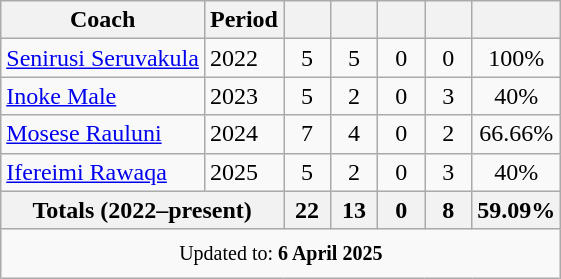<table class="wikitable" style="text-align: center;">
<tr>
<th>Coach</th>
<th>Period</th>
<th style="width:1.5em;"></th>
<th style="width:1.5em;"></th>
<th style="width:1.5em;"></th>
<th style="width:1.5em;"></th>
<th></th>
</tr>
<tr>
<td align="left"> <a href='#'>Senirusi Seruvakula</a></td>
<td align="left">2022</td>
<td>5</td>
<td>5</td>
<td>0</td>
<td>0</td>
<td>100%</td>
</tr>
<tr>
<td align="left"> <a href='#'>Inoke Male</a></td>
<td align="left">2023</td>
<td>5</td>
<td>2</td>
<td>0</td>
<td>3</td>
<td>40%</td>
</tr>
<tr>
<td align="left"> <a href='#'>Mosese Rauluni</a></td>
<td align="left">2024</td>
<td>7</td>
<td>4</td>
<td>0</td>
<td>2</td>
<td>66.66%</td>
</tr>
<tr>
<td align="left"> <a href='#'>Ifereimi Rawaqa</a></td>
<td align="left">2025</td>
<td>5</td>
<td>2</td>
<td>0</td>
<td>3</td>
<td>40%</td>
</tr>
<tr>
<th colspan="2">Totals (2022–present)</th>
<th>22</th>
<th>13</th>
<th>0</th>
<th>8</th>
<th>59.09%</th>
</tr>
<tr align="center">
<td colspan="7" style="border-bottom:1px transparent; line-height:150%;"><small>Updated to: <strong>6 April 2025</strong></small></td>
</tr>
</table>
